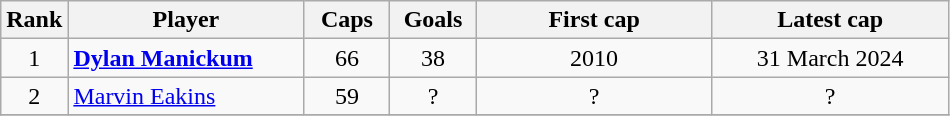<table class="wikitable sortable" style="text-align:center;">
<tr>
<th width=30px>Rank</th>
<th style="width:150px;">Player</th>
<th width=50px>Caps</th>
<th width=50px>Goals</th>
<th style="width:150px;">First cap</th>
<th style="width:150px;">Latest cap</th>
</tr>
<tr>
<td>1</td>
<td style="text-align: left;"><strong><a href='#'>Dylan Manickum</a></strong></td>
<td>66</td>
<td>38</td>
<td>2010</td>
<td>31 March 2024</td>
</tr>
<tr>
<td>2</td>
<td style="text-align: left;"><a href='#'>Marvin Eakins</a></td>
<td>59</td>
<td>?</td>
<td>?</td>
<td>?</td>
</tr>
<tr>
</tr>
</table>
